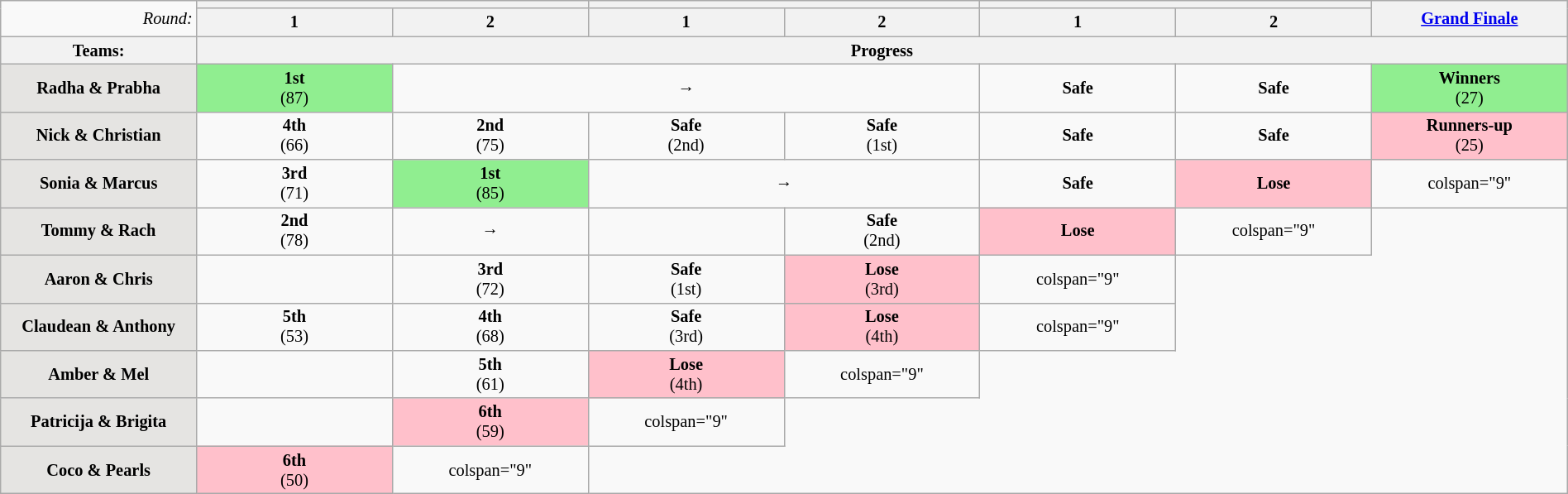<table class="wikitable" style="width:100%; text-align:center; font-size: 85%; line-height:16px;">
<tr>
<td style="width:10%; text-align:right;" rowspan="2"><em>Round:</em></td>
<th colspan="2" style="width:20%;"><a href='#'></a></th>
<th colspan="2" style="width:10%;"></th>
<th colspan=2 style="width:10%;"></th>
<th rowspan="2" style="width:10%;"><a href='#'>Grand Finale</a></th>
</tr>
<tr>
<th style="width:10%;">1</th>
<th style="width:10%;">2</th>
<th style="width:10%;">1</th>
<th style="width:10%;">2</th>
<th style="width:10%;">1</th>
<th style="width:10%;">2</th>
</tr>
<tr>
<th>Teams:</th>
<th colspan="7">Progress</th>
</tr>
<tr>
<th style="background:#E5E4E2">Radha & Prabha</th>
<td bgcolor=lightgreen><strong>1st</strong> <br>(87)</td>
<td colspan=3>→</td>
<td><strong>Safe</strong></td>
<td><strong>Safe</strong></td>
<td bgcolor=lightgreen><strong>Winners</strong> <br> (27)</td>
</tr>
<tr>
<th style="background:#E5E4E2">Nick & Christian</th>
<td><strong>4th</strong> <br>(66)</td>
<td><strong>2nd</strong> <br>(75)</td>
<td><strong>Safe</strong> <br>(2nd)</td>
<td><strong>Safe</strong> <br>(1st)</td>
<td><strong>Safe</strong></td>
<td><strong>Safe</strong></td>
<td bgcolor=pink><strong>Runners-up</strong> <br> (25)</td>
</tr>
<tr>
<th style="background:#E5E4E2">Sonia & Marcus</th>
<td><strong>3rd</strong> <br>(71)</td>
<td bgcolor=lightgreen><strong>1st</strong> <br>(85)</td>
<td colspan=2>→</td>
<td><strong>Safe</strong></td>
<td bgcolor=pink><strong>Lose</strong></td>
<td>colspan="9" </td>
</tr>
<tr>
<th style="background:#E5E4E2">Tommy & Rach</th>
<td><strong>2nd</strong> <br>(78)</td>
<td>→</td>
<td></td>
<td><strong>Safe</strong> <br>(2nd)</td>
<td bgcolor=pink><strong>Lose</strong></td>
<td>colspan="9" </td>
</tr>
<tr>
<th style="background:#E5E4E2">Aaron & Chris</th>
<td></td>
<td><strong>3rd</strong> <br>(72)</td>
<td><strong>Safe</strong> <br>(1st)</td>
<td bgcolor=pink><strong>Lose</strong> <br>(3rd)</td>
<td>colspan="9" </td>
</tr>
<tr>
<th style="background:#E5E4E2">Claudean & Anthony</th>
<td><strong>5th</strong> <br>(53)</td>
<td><strong>4th</strong> <br>(68)</td>
<td><strong>Safe</strong> <br>(3rd)</td>
<td bgcolor=pink><strong>Lose</strong> <br>(4th)</td>
<td>colspan="9" </td>
</tr>
<tr>
<th style="background:#E5E4E2">Amber & Mel</th>
<td></td>
<td><strong>5th</strong> <br> (61)</td>
<td bgcolor=pink><strong>Lose</strong> <br>(4th)</td>
<td>colspan="9" </td>
</tr>
<tr>
<th style="background:#E5E4E2">Patricija & Brigita</th>
<td></td>
<td bgcolor=pink><strong>6th</strong> <br> (59)</td>
<td>colspan="9" </td>
</tr>
<tr>
<th style="background:#E5E4E2">Coco & Pearls</th>
<td bgcolor=pink><strong>6th</strong> <br> (50)</td>
<td>colspan="9" </td>
</tr>
</table>
